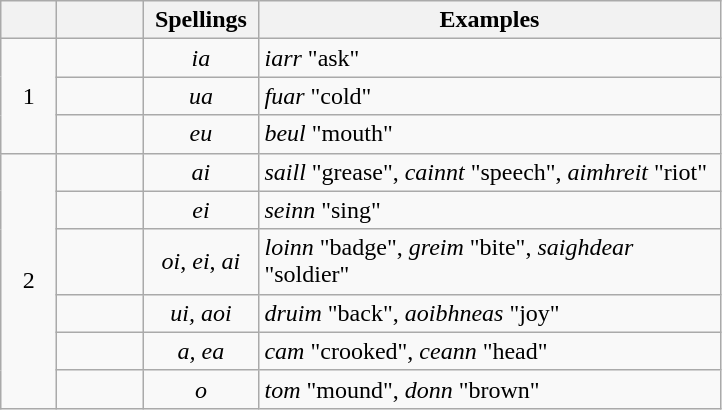<table class="wikitable">
<tr>
<th width="30"></th>
<th width="50"></th>
<th width="70">Spellings</th>
<th width="300">Examples</th>
</tr>
<tr align="center">
<td rowspan="3">1</td>
<td></td>
<td><em>ia</em></td>
<td align="left"><em>iarr</em> "ask"</td>
</tr>
<tr align="center">
<td></td>
<td><em>ua</em></td>
<td align="left"><em>fuar</em> "cold"</td>
</tr>
<tr align="center">
<td></td>
<td><em>eu</em></td>
<td align="left"><em>beul</em> "mouth"</td>
</tr>
<tr align="center">
<td rowspan="6">2</td>
<td></td>
<td><em>ai</em></td>
<td align="left"><em>saill</em> "grease", <em>cainnt</em> "speech", <em>aimhreit</em> "riot"</td>
</tr>
<tr align="center">
<td></td>
<td><em>ei</em></td>
<td align="left"><em>seinn</em> "sing"</td>
</tr>
<tr align="center">
<td></td>
<td><em>oi</em>, <em>ei</em>, <em>ai</em></td>
<td align="left"><em>loinn</em> "badge", <em>greim</em> "bite", <em>saighdear</em> "soldier"</td>
</tr>
<tr align="center">
<td></td>
<td><em>ui, aoi</em></td>
<td align="left"><em>druim</em> "back", <em>aoibhneas</em> "joy"</td>
</tr>
<tr align="center">
<td></td>
<td><em>a, ea</em></td>
<td align="left"><em>cam</em> "crooked", <em>ceann</em> "head"</td>
</tr>
<tr align="center">
<td></td>
<td><em>o</em></td>
<td align="left"><em>tom</em> "mound", <em>donn</em> "brown"</td>
</tr>
</table>
